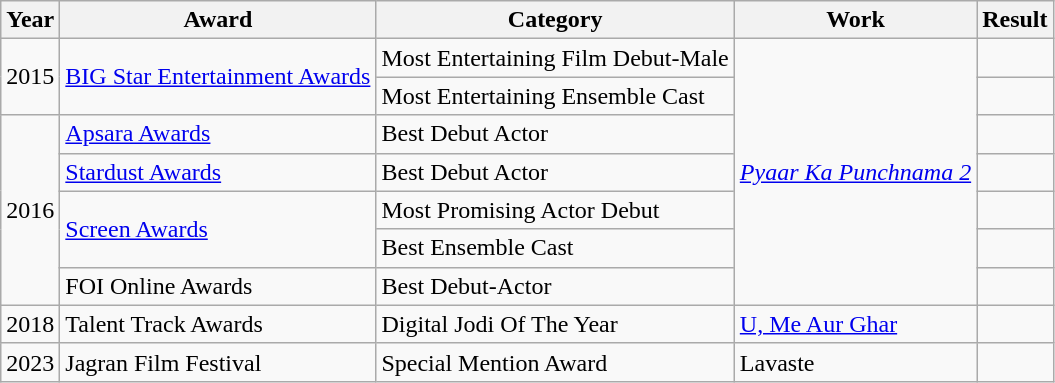<table class="wikitable sortable mw-collapsible">
<tr>
<th>Year</th>
<th>Award</th>
<th>Category</th>
<th>Work</th>
<th>Result</th>
</tr>
<tr>
<td rowspan="2">2015</td>
<td rowspan="2"><a href='#'>BIG Star Entertainment Awards</a></td>
<td>Most Entertaining Film Debut-Male</td>
<td rowspan="7"><em><a href='#'>Pyaar Ka Punchnama 2</a></em></td>
<td></td>
</tr>
<tr>
<td>Most Entertaining Ensemble Cast</td>
<td></td>
</tr>
<tr>
<td rowspan="5">2016</td>
<td><a href='#'>Apsara Awards</a></td>
<td>Best Debut Actor</td>
<td></td>
</tr>
<tr>
<td><a href='#'>Stardust Awards</a></td>
<td>Best Debut Actor</td>
<td></td>
</tr>
<tr>
<td rowspan="2"><a href='#'>Screen Awards</a></td>
<td>Most Promising Actor Debut</td>
<td></td>
</tr>
<tr>
<td>Best Ensemble Cast</td>
<td></td>
</tr>
<tr>
<td>FOI Online Awards</td>
<td>Best Debut-Actor</td>
<td></td>
</tr>
<tr>
<td>2018</td>
<td>Talent Track Awards</td>
<td>Digital Jodi Of The Year</td>
<td><a href='#'>U, Me Aur Ghar</a></td>
<td></td>
</tr>
<tr>
<td>2023</td>
<td>Jagran Film Festival</td>
<td>Special Mention Award</td>
<td>Lavaste</td>
<td></td>
</tr>
</table>
